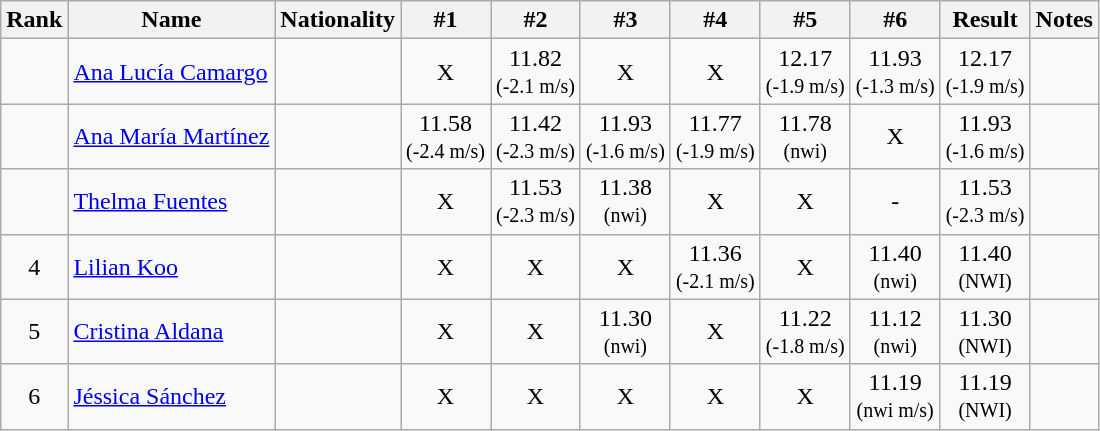<table class="wikitable sortable" style="text-align:center">
<tr>
<th>Rank</th>
<th>Name</th>
<th>Nationality</th>
<th>#1</th>
<th>#2</th>
<th>#3</th>
<th>#4</th>
<th>#5</th>
<th>#6</th>
<th>Result</th>
<th>Notes</th>
</tr>
<tr>
<td></td>
<td align=left><a href='#'>Ana Lucía Camargo</a></td>
<td align=left></td>
<td>X</td>
<td>11.82<br> <small>(-2.1 m/s)</small></td>
<td>X</td>
<td>X</td>
<td>12.17<br> <small>(-1.9 m/s)</small></td>
<td>11.93<br> <small>(-1.3 m/s)</small></td>
<td>12.17<br><small>(-1.9 m/s)</small></td>
<td></td>
</tr>
<tr>
<td></td>
<td align=left><a href='#'>Ana María Martínez</a></td>
<td align=left></td>
<td>11.58<br> <small>(-2.4 m/s)</small></td>
<td>11.42<br> <small>(-2.3 m/s)</small></td>
<td>11.93<br> <small>(-1.6 m/s)</small></td>
<td>11.77<br> <small>(-1.9 m/s)</small></td>
<td>11.78<br> <small>(nwi)</small></td>
<td>X</td>
<td>11.93<br><small>(-1.6 m/s)</small></td>
<td></td>
</tr>
<tr>
<td></td>
<td align=left><a href='#'>Thelma Fuentes</a></td>
<td align=left></td>
<td>X</td>
<td>11.53<br> <small>(-2.3 m/s)</small></td>
<td>11.38<br> <small>(nwi)</small></td>
<td>X</td>
<td>X</td>
<td>-</td>
<td>11.53<br><small>(-2.3 m/s)</small></td>
<td></td>
</tr>
<tr>
<td>4</td>
<td align=left><a href='#'>Lilian Koo</a></td>
<td align=left></td>
<td>X</td>
<td>X</td>
<td>X</td>
<td>11.36<br> <small>(-2.1 m/s)</small></td>
<td>X</td>
<td>11.40<br> <small>(nwi)</small></td>
<td>11.40 <br><small>(NWI)</small></td>
<td></td>
</tr>
<tr>
<td>5</td>
<td align=left><a href='#'>Cristina Aldana</a></td>
<td align=left></td>
<td>X</td>
<td>X</td>
<td>11.30<br> <small>(nwi)</small></td>
<td>X</td>
<td>11.22<br> <small>(-1.8 m/s)</small></td>
<td>11.12<br> <small>(nwi)</small></td>
<td>11.30 <br><small>(NWI)</small></td>
<td></td>
</tr>
<tr>
<td>6</td>
<td align=left><a href='#'>Jéssica Sánchez</a></td>
<td align=left></td>
<td>X</td>
<td>X</td>
<td>X</td>
<td>X</td>
<td>X</td>
<td>11.19<br> <small>(nwi m/s)</small></td>
<td>11.19 <br><small>(NWI)</small></td>
<td></td>
</tr>
</table>
